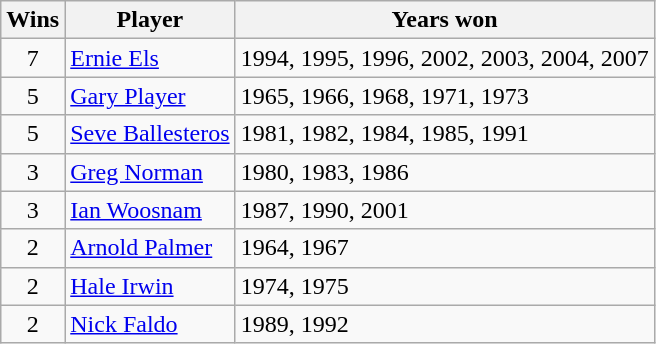<table class="wikitable">
<tr>
<th>Wins</th>
<th>Player</th>
<th>Years won</th>
</tr>
<tr>
<td align=center>7</td>
<td> <a href='#'>Ernie Els</a></td>
<td>1994, 1995, 1996, 2002, 2003, 2004, 2007</td>
</tr>
<tr>
<td align=center>5</td>
<td> <a href='#'>Gary Player</a></td>
<td>1965, 1966, 1968, 1971, 1973</td>
</tr>
<tr>
<td align=center>5</td>
<td> <a href='#'>Seve Ballesteros</a></td>
<td>1981, 1982, 1984, 1985, 1991</td>
</tr>
<tr>
<td align=center>3</td>
<td> <a href='#'>Greg Norman</a></td>
<td>1980, 1983, 1986</td>
</tr>
<tr>
<td align=center>3</td>
<td> <a href='#'>Ian Woosnam</a></td>
<td>1987, 1990, 2001</td>
</tr>
<tr>
<td align=center>2</td>
<td> <a href='#'>Arnold Palmer</a></td>
<td>1964, 1967</td>
</tr>
<tr>
<td align=center>2</td>
<td> <a href='#'>Hale Irwin</a></td>
<td>1974, 1975</td>
</tr>
<tr>
<td align=center>2</td>
<td> <a href='#'>Nick Faldo</a></td>
<td>1989, 1992</td>
</tr>
</table>
